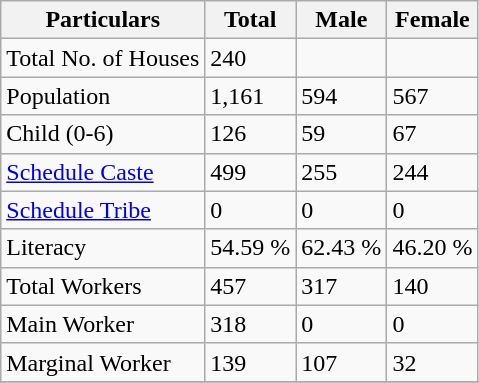<table class="wikitable sortable">
<tr>
<th>Particulars</th>
<th>Total</th>
<th>Male</th>
<th>Female</th>
</tr>
<tr>
<td>Total No. of Houses</td>
<td>240</td>
<td></td>
<td></td>
</tr>
<tr>
<td>Population</td>
<td>1,161</td>
<td>594</td>
<td>567</td>
</tr>
<tr>
<td>Child (0-6)</td>
<td>126</td>
<td>59</td>
<td>67</td>
</tr>
<tr>
<td><a href='#'>Schedule Caste</a></td>
<td>499</td>
<td>255</td>
<td>244</td>
</tr>
<tr>
<td><a href='#'>Schedule Tribe</a></td>
<td>0</td>
<td>0</td>
<td>0</td>
</tr>
<tr>
<td>Literacy</td>
<td>54.59   %</td>
<td>62.43    %</td>
<td>46.20    %</td>
</tr>
<tr>
<td>Total Workers</td>
<td>457</td>
<td>317</td>
<td>140</td>
</tr>
<tr>
<td>Main Worker</td>
<td>318</td>
<td>0</td>
<td>0</td>
</tr>
<tr>
<td>Marginal Worker</td>
<td>139</td>
<td>107</td>
<td>32</td>
</tr>
<tr>
</tr>
</table>
